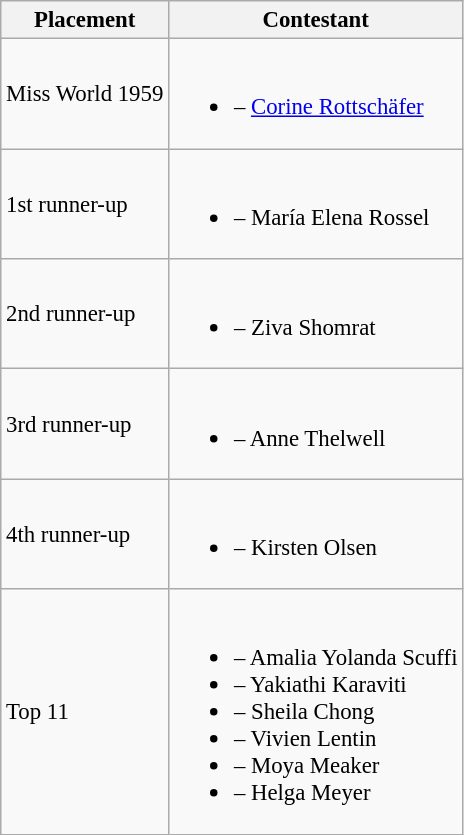<table class="wikitable sortable" style="font-size:95%;">
<tr>
<th>Placement</th>
<th>Contestant</th>
</tr>
<tr>
<td>Miss World 1959</td>
<td><br><ul><li> – <a href='#'>Corine Rottschäfer</a></li></ul></td>
</tr>
<tr>
<td>1st runner-up</td>
<td><br><ul><li> – María Elena Rossel</li></ul></td>
</tr>
<tr>
<td>2nd runner-up</td>
<td><br><ul><li> – Ziva Shomrat</li></ul></td>
</tr>
<tr>
<td>3rd runner-up</td>
<td><br><ul><li> – Anne Thelwell</li></ul></td>
</tr>
<tr>
<td>4th runner-up</td>
<td><br><ul><li> – Kirsten Olsen</li></ul></td>
</tr>
<tr>
<td>Top 11</td>
<td><br><ul><li> – Amalia Yolanda Scuffi</li><li> – Yakiathi Karaviti</li><li> – Sheila Chong</li><li> – Vivien Lentin</li><li> – Moya Meaker</li><li> – Helga Meyer</li></ul></td>
</tr>
</table>
